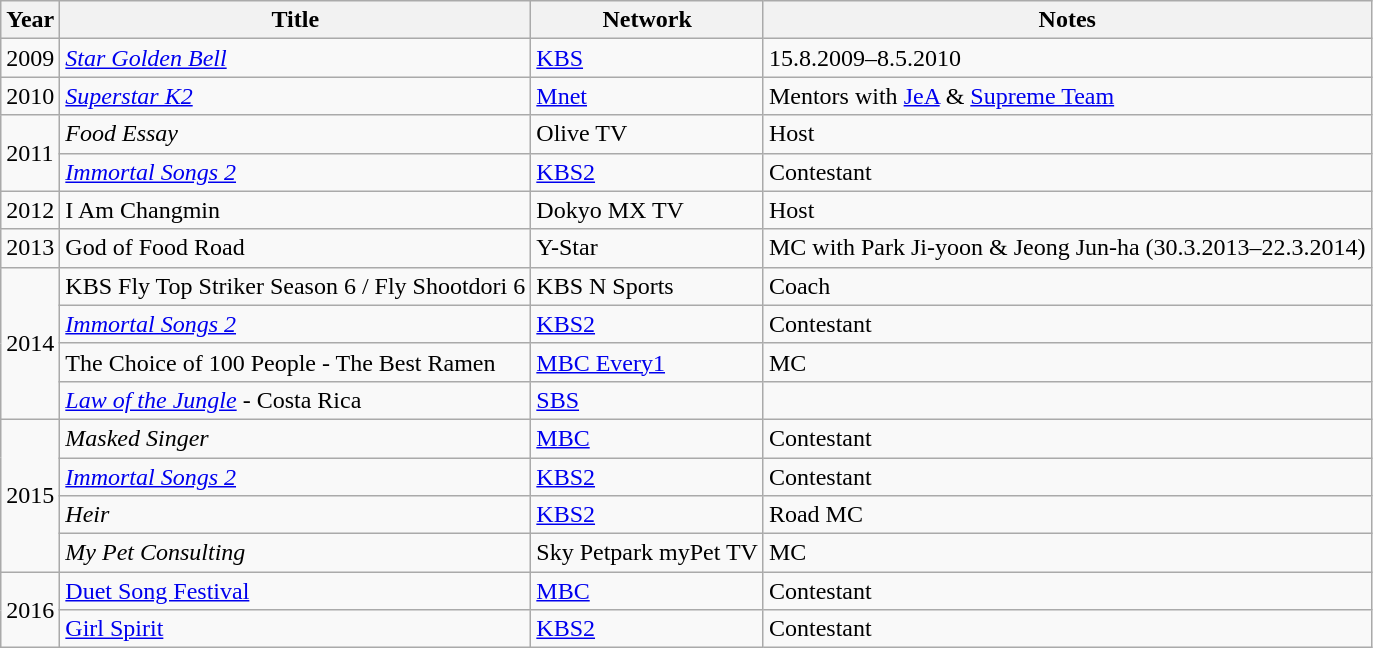<table class="wikitable">
<tr>
<th>Year</th>
<th>Title</th>
<th>Network</th>
<th>Notes</th>
</tr>
<tr>
<td>2009</td>
<td><em><a href='#'>Star Golden Bell</a></em></td>
<td><a href='#'>KBS</a></td>
<td>15.8.2009–8.5.2010</td>
</tr>
<tr>
<td>2010</td>
<td><em><a href='#'>Superstar K2</a></em></td>
<td><a href='#'>Mnet</a></td>
<td>Mentors with <a href='#'>JeA</a> & <a href='#'>Supreme Team</a></td>
</tr>
<tr>
<td rowspan="2">2011</td>
<td><em>Food Essay</em></td>
<td>Olive TV</td>
<td>Host</td>
</tr>
<tr>
<td><em><a href='#'>Immortal Songs 2</a></em></td>
<td><a href='#'>KBS2</a></td>
<td>Contestant</td>
</tr>
<tr>
<td>2012</td>
<td>I Am Changmin</td>
<td>Dokyo MX TV</td>
<td>Host</td>
</tr>
<tr>
<td>2013</td>
<td>God of Food Road</td>
<td>Y-Star</td>
<td>MC with Park Ji-yoon & Jeong Jun-ha (30.3.2013–22.3.2014)</td>
</tr>
<tr>
<td rowspan="4">2014</td>
<td>KBS Fly Top Striker Season 6 / Fly Shootdori 6</td>
<td>KBS N Sports</td>
<td>Coach</td>
</tr>
<tr>
<td><em><a href='#'>Immortal Songs 2</a></em></td>
<td><a href='#'>KBS2</a></td>
<td>Contestant</td>
</tr>
<tr>
<td>The Choice of 100 People - The Best Ramen</td>
<td><a href='#'>MBC Every1</a></td>
<td>MC</td>
</tr>
<tr>
<td><em><a href='#'>Law of the Jungle</a></em> - Costa Rica</td>
<td><a href='#'>SBS</a></td>
<td></td>
</tr>
<tr>
<td rowspan="4">2015</td>
<td><em> Masked Singer </em></td>
<td><a href='#'>MBC</a></td>
<td>Contestant</td>
</tr>
<tr>
<td><em><a href='#'>Immortal Songs 2</a></em></td>
<td><a href='#'>KBS2</a></td>
<td>Contestant</td>
</tr>
<tr>
<td><em>Heir</em></td>
<td><a href='#'>KBS2</a></td>
<td>Road MC</td>
</tr>
<tr>
<td><em>My Pet Consulting</em></td>
<td>Sky Petpark myPet TV</td>
<td>MC</td>
</tr>
<tr>
<td rowspan="2">2016</td>
<td><a href='#'>Duet Song Festival</a></td>
<td><a href='#'>MBC</a></td>
<td>Contestant</td>
</tr>
<tr>
<td><a href='#'>Girl Spirit</a></td>
<td><a href='#'>KBS2</a></td>
<td>Contestant</td>
</tr>
</table>
